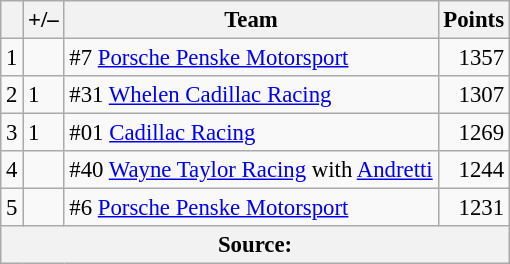<table class="wikitable" style="font-size: 95%;">
<tr>
<th scope="col"></th>
<th scope="col">+/–</th>
<th scope="col">Team</th>
<th scope="col">Points</th>
</tr>
<tr>
<td align=center>1</td>
<td align=left></td>
<td>#7 <a href='#'>Porsche Penske Motorsport</a></td>
<td align=right>1357</td>
</tr>
<tr>
<td align=center>2</td>
<td align=left> 1</td>
<td>#31 <a href='#'>Whelen Cadillac Racing</a></td>
<td align=right>1307</td>
</tr>
<tr>
<td align=center>3</td>
<td align=left> 1</td>
<td>#01 <a href='#'>Cadillac Racing</a></td>
<td align=right>1269</td>
</tr>
<tr>
<td align=center>4</td>
<td align=left></td>
<td>#40 <a href='#'>Wayne Taylor Racing</a> with <a href='#'>Andretti</a></td>
<td align=right>1244</td>
</tr>
<tr>
<td align=center>5</td>
<td align=left></td>
<td>#6 <a href='#'>Porsche Penske Motorsport</a></td>
<td align=right>1231</td>
</tr>
<tr>
<th colspan=5>Source:</th>
</tr>
</table>
